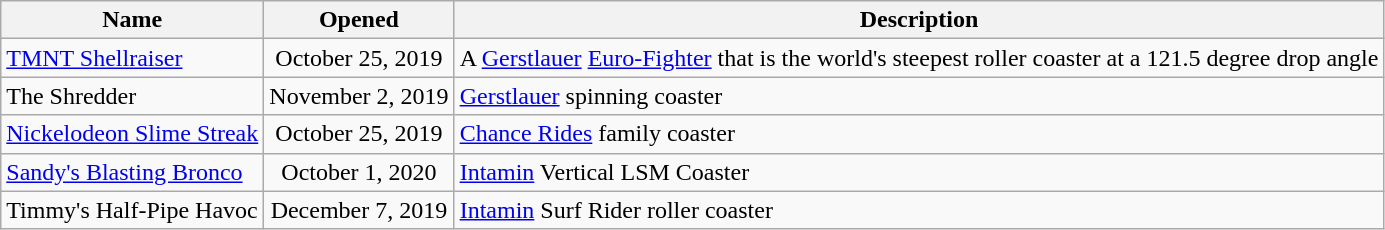<table class="wikitable sortable">
<tr>
<th>Name</th>
<th>Opened</th>
<th>Description</th>
</tr>
<tr>
<td><a href='#'>TMNT Shellraiser</a></td>
<td style="text-align:center">October 25, 2019</td>
<td>A <a href='#'>Gerstlauer</a> <a href='#'>Euro-Fighter</a> that is the world's steepest roller coaster at a 121.5 degree drop angle</td>
</tr>
<tr>
<td>The Shredder</td>
<td style="text-align:center">November 2, 2019</td>
<td><a href='#'>Gerstlauer</a> spinning coaster</td>
</tr>
<tr>
<td><a href='#'>Nickelodeon Slime Streak</a></td>
<td style="text-align:center">October 25, 2019</td>
<td><a href='#'>Chance Rides</a> family coaster</td>
</tr>
<tr>
<td><a href='#'>Sandy's Blasting Bronco</a></td>
<td style="text-align:center">October 1, 2020</td>
<td><a href='#'>Intamin</a> Vertical LSM Coaster</td>
</tr>
<tr>
<td>Timmy's Half-Pipe Havoc</td>
<td style="text-align:center">December 7, 2019</td>
<td><a href='#'>Intamin</a> Surf Rider roller coaster</td>
</tr>
</table>
